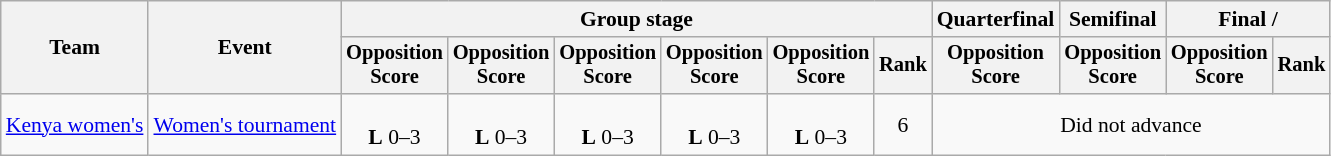<table class="wikitable" style="font-size:90%">
<tr>
<th rowspan=2>Team</th>
<th rowspan=2>Event</th>
<th colspan=6>Group stage</th>
<th>Quarterfinal</th>
<th>Semifinal</th>
<th colspan=2>Final / </th>
</tr>
<tr style="font-size:95%">
<th>Opposition<br>Score</th>
<th>Opposition<br>Score</th>
<th>Opposition<br>Score</th>
<th>Opposition<br>Score</th>
<th>Opposition<br>Score</th>
<th>Rank</th>
<th>Opposition<br>Score</th>
<th>Opposition<br>Score</th>
<th>Opposition<br>Score</th>
<th>Rank</th>
</tr>
<tr align=center>
<td align=left><a href='#'>Kenya women's</a></td>
<td align=left><a href='#'>Women's tournament</a></td>
<td> <br> <strong>L</strong> 0–3</td>
<td> <br> <strong>L</strong> 0–3</td>
<td> <br> <strong>L</strong> 0–3</td>
<td> <br><strong>L</strong> 0–3</td>
<td> <br><strong>L</strong> 0–3</td>
<td>6</td>
<td colspan="4">Did not advance</td>
</tr>
</table>
